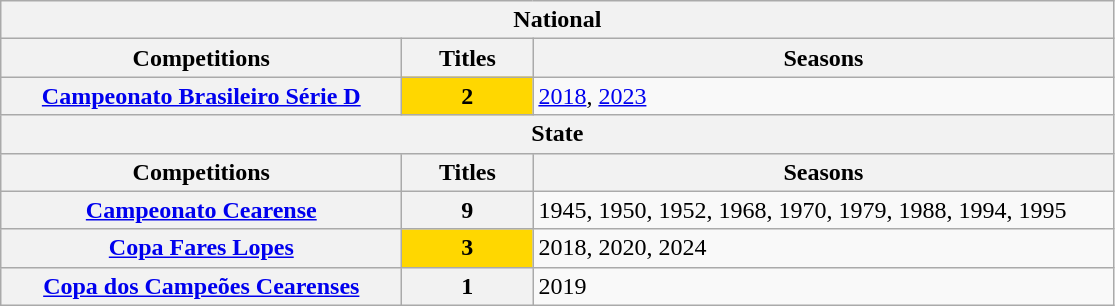<table class="wikitable">
<tr>
<th colspan="3">National</th>
</tr>
<tr>
<th style="width:260px">Competitions</th>
<th style="width:80px">Titles</th>
<th style="width:380px">Seasons</th>
</tr>
<tr>
<th style="text-align:center"><a href='#'>Campeonato Brasileiro Série D</a></th>
<td bgcolor="gold" style="text-align:center"><strong>2</strong></td>
<td align="left"><a href='#'>2018</a>, <a href='#'>2023</a></td>
</tr>
<tr>
<th colspan="3">State</th>
</tr>
<tr>
<th style="width:260px">Competitions</th>
<th style="width:80px">Titles</th>
<th style="width:380px">Seasons</th>
</tr>
<tr>
<th style="text-align:center"><a href='#'>Campeonato Cearense</a></th>
<th style="text-align:center"><strong>9</strong></th>
<td align="left">1945, 1950, 1952, 1968, 1970, 1979, 1988, 1994, 1995</td>
</tr>
<tr>
<th style="text-align:center"><a href='#'>Copa Fares Lopes</a></th>
<td bgcolor="gold" style="text-align:center"><strong>3</strong></td>
<td align="left">2018, 2020, 2024</td>
</tr>
<tr>
<th style="text-align:center"><a href='#'>Copa dos Campeões Cearenses</a></th>
<th style="text-align:center"><strong>1</strong></th>
<td align="left">2019</td>
</tr>
</table>
